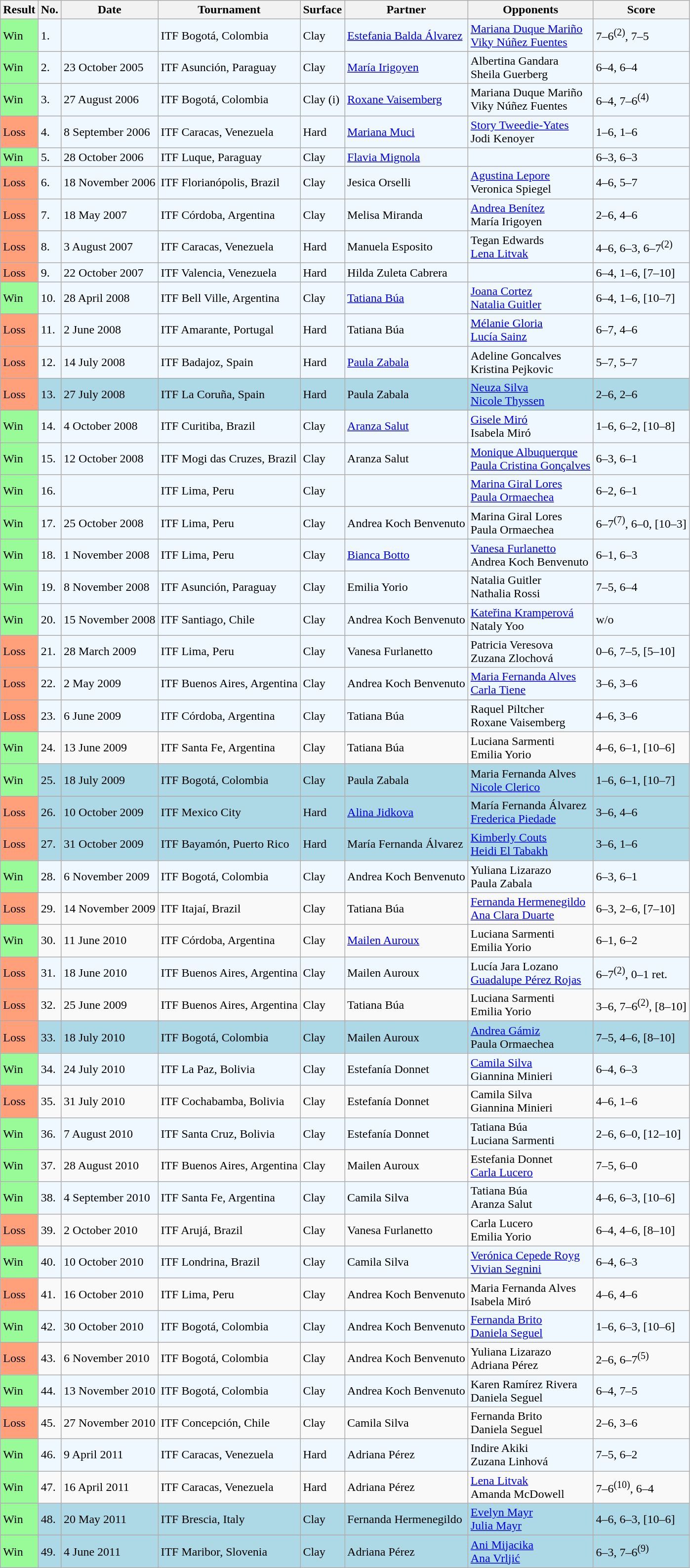<table class="sortable wikitable">
<tr>
<th>Result</th>
<th>No.</th>
<th>Date</th>
<th>Tournament</th>
<th>Surface</th>
<th>Partner</th>
<th>Opponents</th>
<th class="unsortable">Score</th>
</tr>
<tr bgcolor=#F0F8FF>
<td style="background:#98fb98;">Win</td>
<td>1.</td>
<td></td>
<td>ITF Bogotá, Colombia</td>
<td>Clay</td>
<td> <a href='#'>Estefania Balda Álvarez</a></td>
<td> <a href='#'>Mariana Duque Mariño</a> <br>  <a href='#'>Viky Núñez Fuentes</a></td>
<td>7–6<sup>(2)</sup>, 7–5</td>
</tr>
<tr style="background:#f0f8ff;">
<td style="background:#98fb98;">Win</td>
<td>2.</td>
<td>23 October 2005</td>
<td>ITF Asunción, Paraguay</td>
<td>Clay</td>
<td> <a href='#'>María Irigoyen</a></td>
<td> Albertina Gandara <br>  Sheila Guerberg</td>
<td>6–4, 6–4</td>
</tr>
<tr style="background:#f0f8ff;">
<td style="background:#98fb98;">Win</td>
<td>3.</td>
<td>27 August 2006</td>
<td>ITF Bogotá, Colombia</td>
<td>Clay (i)</td>
<td> <a href='#'>Roxane Vaisemberg</a></td>
<td> Mariana Duque Mariño <br>  Viky Núñez Fuentes</td>
<td>6–4, 7–6<sup>(4)</sup></td>
</tr>
<tr style="background:#f0f8ff;">
<td style="background:#ffa07a;">Loss</td>
<td>4.</td>
<td>8 September 2006</td>
<td>ITF Caracas, Venezuela</td>
<td>Hard</td>
<td> <a href='#'>Mariana Muci</a></td>
<td> <a href='#'>Story Tweedie-Yates</a> <br>  Jodi Kenoyer</td>
<td>1–6, 1–6</td>
</tr>
<tr style="background:#f0f8ff;">
<td style="background:#98fb98;">Win</td>
<td>5.</td>
<td>28 October 2006</td>
<td>ITF Luque, Paraguay</td>
<td>Clay</td>
<td> <a href='#'>Flavia Mignola</a></td>
<td></td>
<td>6–3, 6–3</td>
</tr>
<tr style="background:#f0f8ff;">
<td style="background:#ffa07a;">Loss</td>
<td>6.</td>
<td>18 November 2006</td>
<td>ITF Florianópolis, Brazil</td>
<td>Clay</td>
<td> Jesica Orselli</td>
<td> <a href='#'>Agustina Lepore</a><br>  Veronica Spiegel</td>
<td>4–6, 5–7</td>
</tr>
<tr style="background:#f0f8ff;">
<td style="background:#ffa07a;">Loss</td>
<td>7.</td>
<td>18 May 2007</td>
<td>ITF Córdoba, Argentina</td>
<td>Clay</td>
<td> Melisa Miranda</td>
<td> <a href='#'>Andrea Benítez</a> <br>  María Irigoyen</td>
<td>2–6, 4–6</td>
</tr>
<tr style="background:#f0f8ff;">
<td style="background:#ffa07a;">Loss</td>
<td>8.</td>
<td>3 August 2007</td>
<td>ITF Caracas, Venezuela</td>
<td>Hard</td>
<td> Manuela Esposito</td>
<td> Tegan Edwards <br>  <a href='#'>Lena Litvak</a></td>
<td>4–6, 6–3, 6–7<sup>(2)</sup></td>
</tr>
<tr style="background:#f0f8ff;">
<td style="background:#ffa07a;">Loss</td>
<td>9.</td>
<td>22 October 2007</td>
<td>ITF Valencia, Venezuela</td>
<td>Hard</td>
<td> Hilda Zuleta Cabrera</td>
<td></td>
<td>6–4, 1–6, [7–10]</td>
</tr>
<tr style="background:#f0f8ff;">
<td style="background:#98fb98;">Win</td>
<td>10.</td>
<td>28 April 2008</td>
<td>ITF Bell Ville, Argentina</td>
<td>Clay</td>
<td> <a href='#'>Tatiana Búa</a></td>
<td> <a href='#'>Joana Cortez</a> <br>  <a href='#'>Natalia Guitler</a></td>
<td>6–4, 1–6, [10–7]</td>
</tr>
<tr style="background:#f0f8ff;">
<td style="background:#ffa07a;">Loss</td>
<td>11.</td>
<td>2 June 2008</td>
<td>ITF Amarante, Portugal</td>
<td>Hard</td>
<td> Tatiana Búa</td>
<td> <a href='#'>Mélanie Gloria</a> <br>  <a href='#'>Lucía Sainz</a></td>
<td>6–7, 4–6</td>
</tr>
<tr style="background:#f0f8ff;">
<td style="background:#ffa07a;">Loss</td>
<td>12.</td>
<td>14 July 2008</td>
<td>ITF Badajoz, Spain</td>
<td>Hard</td>
<td> <a href='#'>Paula Zabala</a></td>
<td> Adeline Goncalves <br>  Kristina Pejkovic</td>
<td>5–7, 5–7</td>
</tr>
<tr style="background:lightblue;">
<td style="background:#ffa07a;">Loss</td>
<td>13.</td>
<td>27 July 2008</td>
<td>ITF La Coruña, Spain</td>
<td>Hard</td>
<td> Paula Zabala</td>
<td> <a href='#'>Neuza Silva</a> <br>  <a href='#'>Nicole Thyssen</a></td>
<td>2–6, 2–6</td>
</tr>
<tr style="background:#f0f8ff;">
<td style="background:#98fb98;">Win</td>
<td>14.</td>
<td>4 October 2008</td>
<td>ITF Curitiba, Brazil</td>
<td>Clay</td>
<td> <a href='#'>Aranza Salut</a></td>
<td> <a href='#'>Gisele Miró</a> <br>  Isabela Miró</td>
<td>1–6, 6–2, [10–8]</td>
</tr>
<tr style="background:#f0f8ff;">
<td style="background:#98fb98;">Win</td>
<td>15.</td>
<td>12 October 2008</td>
<td>ITF Mogi das Cruzes, Brazil</td>
<td>Clay</td>
<td> Aranza Salut</td>
<td> <a href='#'>Monique Albuquerque</a> <br>  <a href='#'>Paula Cristina Gonçalves</a></td>
<td>6–3, 6–1</td>
</tr>
<tr style="background:#f0f8ff;">
<td style="background:#98fb98;">Win</td>
<td>16.</td>
<td></td>
<td>ITF Lima, Peru</td>
<td>Clay</td>
<td></td>
<td> <a href='#'>Marina Giral Lores</a> <br>  <a href='#'>Paula Ormaechea</a></td>
<td>6–2, 6–1</td>
</tr>
<tr style="background:#f0f8ff;">
<td style="background:#98fb98;">Win</td>
<td>17.</td>
<td>25 October 2008</td>
<td>ITF Lima, Peru</td>
<td>Clay</td>
<td> Andrea Koch Benvenuto</td>
<td> Marina Giral Lores <br>  Paula Ormaechea</td>
<td>6–7<sup>(7)</sup>, 6–0, [10–3]</td>
</tr>
<tr style="background:#f0f8ff;">
<td style="background:#98fb98;">Win</td>
<td>18.</td>
<td>1 November 2008</td>
<td>ITF Lima, Peru</td>
<td>Clay</td>
<td> <a href='#'>Bianca Botto</a></td>
<td> <a href='#'>Vanesa Furlanetto</a> <br>  Andrea Koch Benvenuto</td>
<td>6–1, 6–3</td>
</tr>
<tr style="background:#f0f8ff;">
<td style="background:#98fb98;">Win</td>
<td>19.</td>
<td>8 November 2008</td>
<td>ITF Asunción, Paraguay</td>
<td>Clay</td>
<td> Emilia Yorio</td>
<td> Natalia Guitler <br>  Nathalia Rossi</td>
<td>7–5, 6–4</td>
</tr>
<tr style="background:#f0f8ff;">
<td style="background:#98fb98;">Win</td>
<td>20.</td>
<td>15 November 2008</td>
<td>ITF Santiago, Chile</td>
<td>Clay</td>
<td> Andrea Koch Benvenuto</td>
<td> <a href='#'>Kateřina Kramperová</a> <br>  Nataly Yoo</td>
<td>w/o</td>
</tr>
<tr style="background:#f0f8ff;">
<td style="background:#ffa07a;">Loss</td>
<td>21.</td>
<td>28 March 2009</td>
<td>ITF Lima, Peru</td>
<td>Clay</td>
<td> Vanesa Furlanetto</td>
<td> Patricia Veresova <br>  Zuzana Zlochová</td>
<td>0–6, 7–5, [5–10]</td>
</tr>
<tr style="background:#f0f8ff;">
<td style="background:#ffa07a;">Loss</td>
<td>22.</td>
<td>2 May 2009</td>
<td>ITF Buenos Aires, Argentina</td>
<td>Clay</td>
<td> Andrea Koch Benvenuto</td>
<td> <a href='#'>Maria Fernanda Alves</a> <br>  <a href='#'>Carla Tiene</a></td>
<td>3–6, 3–6</td>
</tr>
<tr style="background:#f0f8ff;">
<td style="background:#ffa07a;">Loss</td>
<td>23.</td>
<td>6 June 2009</td>
<td>ITF Córdoba, Argentina</td>
<td>Clay</td>
<td> Tatiana Búa</td>
<td> Raquel Piltcher <br>  Roxane Vaisemberg</td>
<td>4–6, 3–6</td>
</tr>
<tr>
<td style="background:#98fb98;">Win</td>
<td>24.</td>
<td>13 June 2009</td>
<td>ITF Santa Fe, Argentina</td>
<td>Clay</td>
<td> Tatiana Búa</td>
<td> Luciana Sarmenti <br>  Emilia Yorio</td>
<td>4–6, 6–1, [10–6]</td>
</tr>
<tr style="background:lightblue;">
<td style="background:#98fb98;">Win</td>
<td>25.</td>
<td>18 July 2009</td>
<td>ITF Bogotá, Colombia</td>
<td>Clay</td>
<td> Paula Zabala</td>
<td> Maria Fernanda Alves <br>  <a href='#'>Nicole Clerico</a></td>
<td>1–6, 6–1, [10–7]</td>
</tr>
<tr style="background:lightblue;">
<td style="background:#ffa07a;">Loss</td>
<td>26.</td>
<td>10 October 2009</td>
<td>ITF Mexico City</td>
<td>Hard</td>
<td> <a href='#'>Alina Jidkova</a></td>
<td> María Fernanda Álvarez <br>  <a href='#'>Frederica Piedade</a></td>
<td>3–6, 4–6</td>
</tr>
<tr style="background:lightblue;">
<td style="background:#ffa07a;">Loss</td>
<td>27.</td>
<td>31 October 2009</td>
<td>ITF Bayamón, Puerto Rico</td>
<td>Hard</td>
<td> María Fernanda Álvarez</td>
<td> <a href='#'>Kimberly Couts</a> <br>  <a href='#'>Heidi El Tabakh</a></td>
<td>3–6, 1–6</td>
</tr>
<tr style="background:#f0f8ff;">
<td style="background:#98fb98;">Win</td>
<td>28.</td>
<td>6 November 2009</td>
<td>ITF Bogotá, Colombia</td>
<td>Clay</td>
<td> Andrea Koch Benvenuto</td>
<td> Yuliana Lizarazo <br>  Paula Zabala</td>
<td>6–3, 6–1</td>
</tr>
<tr>
<td style="background:#ffa07a;">Loss</td>
<td>29.</td>
<td>14 November 2009</td>
<td>ITF Itajaí, Brazil</td>
<td>Clay</td>
<td> Tatiana Búa</td>
<td> <a href='#'>Fernanda Hermenegildo</a> <br>  <a href='#'>Ana Clara Duarte</a></td>
<td>6–3, 2–6, [7–10]</td>
</tr>
<tr>
<td style="background:#98fb98;">Win</td>
<td>30.</td>
<td>11 June 2010</td>
<td>ITF Córdoba, Argentina</td>
<td>Clay</td>
<td> <a href='#'>Mailen Auroux</a></td>
<td> Luciana Sarmenti <br>  Emilia Yorio</td>
<td>6–1, 6–2</td>
</tr>
<tr style="background:#f0f8ff;">
<td style="background:#ffa07a;">Loss</td>
<td>31.</td>
<td>18 June 2010</td>
<td>ITF Buenos Aires, Argentina</td>
<td>Clay</td>
<td> Mailen Auroux</td>
<td> Lucía Jara Lozano <br>  <a href='#'>Guadalupe Pérez Rojas</a></td>
<td>6–7<sup>(2)</sup>, 0–1 ret.</td>
</tr>
<tr>
<td style="background:#ffa07a;">Loss</td>
<td>32.</td>
<td>25 June 2009</td>
<td>ITF Buenos Aires, Argentina</td>
<td>Clay</td>
<td> Tatiana Búa</td>
<td> Luciana Sarmenti <br>  Emilia Yorio</td>
<td>3–6, 7–6<sup>(2)</sup>, [8–10]</td>
</tr>
<tr style="background:lightblue;">
<td style="background:#ffa07a;">Loss</td>
<td>33.</td>
<td>18 July 2010</td>
<td>ITF Bogotá, Colombia</td>
<td>Clay</td>
<td> Mailen Auroux</td>
<td> <a href='#'>Andrea Gámiz</a> <br>  Paula Ormaechea</td>
<td>7–5, 4–6, [8–10]</td>
</tr>
<tr style="background:#f0f8ff;">
<td style="background:#98fb98;">Win</td>
<td>34.</td>
<td>24 July 2010</td>
<td>ITF La Paz, Bolivia</td>
<td>Clay</td>
<td> Estefanía Donnet</td>
<td> <a href='#'>Camila Silva</a> <br>  Giannina Minieri</td>
<td>6–4, 6–3</td>
</tr>
<tr>
<td style="background:#ffa07a;">Loss</td>
<td>35.</td>
<td>31 July 2010</td>
<td>ITF Cochabamba, Bolivia</td>
<td>Clay</td>
<td> Estefanía Donnet</td>
<td> Camila Silva <br>  Giannina Minieri</td>
<td>4–6, 1–6</td>
</tr>
<tr style="background:#f0f8ff;">
<td style="background:#98fb98;">Win</td>
<td>36.</td>
<td>7 August 2010</td>
<td>ITF Santa Cruz, Bolivia</td>
<td>Clay</td>
<td> Estefanía Donnet</td>
<td> Tatiana Búa <br>  Luciana Sarmenti</td>
<td>2–6, 6–0, [12–10]</td>
</tr>
<tr>
<td style="background:#98fb98;">Win</td>
<td>37.</td>
<td>28 August 2010</td>
<td>ITF Buenos Aires, Argentina</td>
<td>Clay</td>
<td> Mailen Auroux</td>
<td> Estefania Donnet <br>  <a href='#'>Carla Lucero</a></td>
<td>7–5, 6–0</td>
</tr>
<tr style="background:#f0f8ff;">
<td style="background:#98fb98;">Win</td>
<td>38.</td>
<td>4 September 2010</td>
<td>ITF Santa Fe, Argentina</td>
<td>Clay</td>
<td> Camila Silva</td>
<td> Tatiana Búa <br>  Aranza Salut</td>
<td>4–6, 6–3, [10–6]</td>
</tr>
<tr>
<td style="background:#ffa07a;">Loss</td>
<td>39.</td>
<td>2 October 2010</td>
<td>ITF Arujá, Brazil</td>
<td>Clay</td>
<td> Vanesa Furlanetto</td>
<td> Carla Lucero <br>  Emilia Yorio</td>
<td>6–4, 4–6, [8–10]</td>
</tr>
<tr style="background:#f0f8ff;">
<td style="background:#98fb98;">Win</td>
<td>40.</td>
<td>10 October 2010</td>
<td>ITF Londrina, Brazil</td>
<td>Clay</td>
<td> Camila Silva</td>
<td> <a href='#'>Verónica Cepede Royg</a> <br>  <a href='#'>Vivian Segnini</a></td>
<td>6–4, 6–3</td>
</tr>
<tr>
<td style="background:#ffa07a;">Loss</td>
<td>41.</td>
<td>16 October 2010</td>
<td>ITF Lima, Peru</td>
<td>Clay</td>
<td> Andrea Koch Benvenuto</td>
<td> Maria Fernanda Alves <br>  Isabela Miró</td>
<td>4–6, 4–6</td>
</tr>
<tr style="background:#f0f8ff;">
<td style="background:#98fb98;">Win</td>
<td>42.</td>
<td>30 October 2010</td>
<td>ITF Bogotá, Colombia</td>
<td>Clay</td>
<td> Andrea Koch Benvenuto</td>
<td> <a href='#'>Fernanda Brito</a> <br>  <a href='#'>Daniela Seguel</a></td>
<td>1–6, 6–3, [10–6]</td>
</tr>
<tr>
<td style="background:#ffa07a;">Loss</td>
<td>43.</td>
<td>6 November 2010</td>
<td>ITF Bogotá, Colombia</td>
<td>Clay</td>
<td> Andrea Koch Benvenuto</td>
<td> Yuliana Lizarazo <br>  Adriana Pérez</td>
<td>2–6, 6–7<sup>(5)</sup></td>
</tr>
<tr style="background:#f0f8ff;">
<td style="background:#98fb98;">Win</td>
<td>44.</td>
<td>13 November 2010</td>
<td>ITF Bogotá, Colombia</td>
<td>Clay</td>
<td> Andrea Koch Benvenuto</td>
<td> Karen Ramírez Rivera <br>  Daniela Seguel</td>
<td>6–4, 7–5</td>
</tr>
<tr>
<td style="background:#ffa07a;">Loss</td>
<td>45.</td>
<td>27 November 2010</td>
<td>ITF Concepción, Chile</td>
<td>Clay</td>
<td> Camila Silva</td>
<td> Fernanda Brito <br>  Daniela Seguel</td>
<td>2–6, 3–6</td>
</tr>
<tr style="background:#f0f8ff;">
<td style="background:#98fb98;">Win</td>
<td>46.</td>
<td>9 April 2011</td>
<td>ITF Caracas, Venezuela</td>
<td>Hard</td>
<td> Adriana Pérez</td>
<td> Indire Akiki <br>  Zuzana Linhová</td>
<td>7–5, 6–2</td>
</tr>
<tr>
<td style="background:#98fb98;">Win</td>
<td>47.</td>
<td>16 April 2011</td>
<td>ITF Caracas, Venezuela</td>
<td>Hard</td>
<td> Adriana Pérez</td>
<td> <a href='#'>Lena Litvak</a> <br>  Amanda McDowell</td>
<td>7–6<sup>(10)</sup>, 6–4</td>
</tr>
<tr style="background:lightblue;">
<td style="background:#98fb98;">Win</td>
<td>48.</td>
<td>20 May 2011</td>
<td>ITF Brescia, Italy</td>
<td>Clay</td>
<td> Fernanda Hermenegildo</td>
<td> <a href='#'>Evelyn Mayr</a> <br>  <a href='#'>Julia Mayr</a></td>
<td>4–6, 6–3, [10–6]</td>
</tr>
<tr style="background:lightblue;">
<td style="background:#98fb98;">Win</td>
<td>49.</td>
<td>4 June 2011</td>
<td>ITF Maribor, Slovenia</td>
<td>Clay</td>
<td> Adriana Pérez</td>
<td> <a href='#'>Ani Mijacika</a> <br>  <a href='#'>Ana Vrljić</a></td>
<td>6–3, 7–6<sup>(9)</sup></td>
</tr>
</table>
